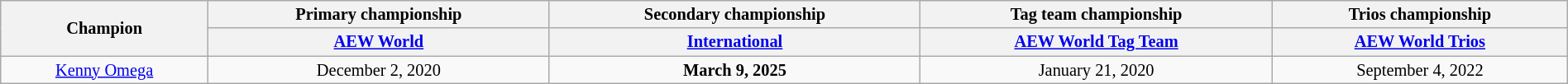<table class="wikitable" style="font-size:85%; text-align:center; width:100%;">
<tr>
<th rowspan=2>Champion</th>
<th>Primary championship</th>
<th>Secondary championship</th>
<th>Tag team championship</th>
<th>Trios championship</th>
</tr>
<tr>
<th><a href='#'>AEW World</a></th>
<th><a href='#'>International</a></th>
<th><a href='#'>AEW World Tag Team</a></th>
<th><a href='#'>AEW World Trios</a></th>
</tr>
<tr>
<td><a href='#'>Kenny Omega</a></td>
<td>December 2, 2020</td>
<td><strong>March 9, 2025</strong></td>
<td>January 21, 2020<br></td>
<td>September 4, 2022<br></td>
</tr>
</table>
